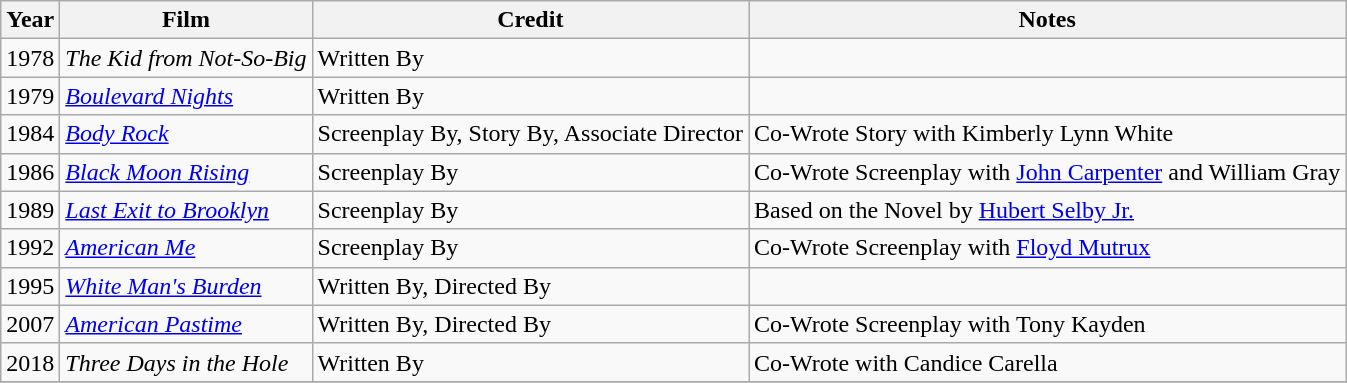<table class="wikitable">
<tr>
<th>Year</th>
<th>Film</th>
<th>Credit</th>
<th>Notes</th>
</tr>
<tr>
<td>1978</td>
<td><em>The Kid from Not-So-Big</em></td>
<td>Written By</td>
<td></td>
</tr>
<tr>
<td>1979</td>
<td><em><a href='#'>Boulevard Nights</a></em></td>
<td>Written By</td>
<td></td>
</tr>
<tr>
<td>1984</td>
<td><em><a href='#'>Body Rock</a></em></td>
<td>Screenplay By, Story By, Associate Director</td>
<td>Co-Wrote Story with Kimberly Lynn White</td>
</tr>
<tr>
<td>1986</td>
<td><em><a href='#'>Black Moon Rising</a></em></td>
<td>Screenplay By</td>
<td>Co-Wrote Screenplay with <a href='#'>John Carpenter</a> and William Gray</td>
</tr>
<tr>
<td>1989</td>
<td><em><a href='#'>Last Exit to Brooklyn</a></em></td>
<td>Screenplay By</td>
<td>Based on the Novel by <a href='#'>Hubert Selby Jr.</a></td>
</tr>
<tr>
<td>1992</td>
<td><em><a href='#'>American Me</a></em></td>
<td>Screenplay By</td>
<td>Co-Wrote Screenplay with <a href='#'>Floyd Mutrux</a></td>
</tr>
<tr>
<td>1995</td>
<td><em><a href='#'>White Man's Burden</a></em></td>
<td>Written By, Directed By</td>
<td></td>
</tr>
<tr>
<td>2007</td>
<td><em><a href='#'>American Pastime</a></em></td>
<td>Written By, Directed By</td>
<td>Co-Wrote Screenplay with Tony Kayden</td>
</tr>
<tr>
<td>2018</td>
<td><em>Three Days in the Hole</em></td>
<td>Written By</td>
<td>Co-Wrote with Candice Carella</td>
</tr>
<tr>
</tr>
</table>
